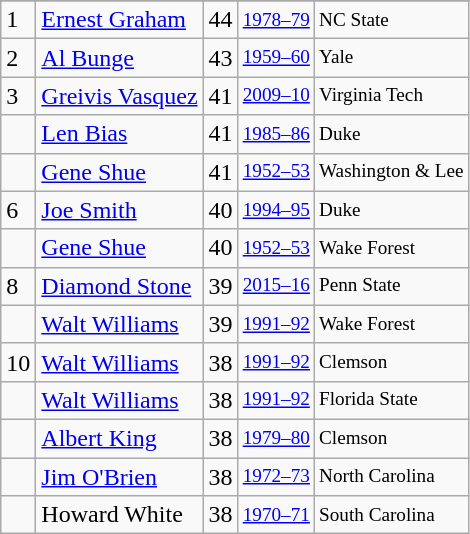<table class="wikitable">
<tr>
</tr>
<tr>
<td>1</td>
<td><a href='#'>Ernest Graham</a></td>
<td>44</td>
<td style="font-size:80%;"><a href='#'>1978–79</a></td>
<td style="font-size:80%;">NC State</td>
</tr>
<tr>
<td>2</td>
<td><a href='#'>Al Bunge</a></td>
<td>43</td>
<td style="font-size:80%;"><a href='#'>1959–60</a></td>
<td style="font-size:80%;">Yale</td>
</tr>
<tr>
<td>3</td>
<td><a href='#'>Greivis Vasquez</a></td>
<td>41</td>
<td style="font-size:80%;"><a href='#'>2009–10</a></td>
<td style="font-size:80%;">Virginia Tech</td>
</tr>
<tr>
<td></td>
<td><a href='#'>Len Bias</a></td>
<td>41</td>
<td style="font-size:80%;"><a href='#'>1985–86</a></td>
<td style="font-size:80%;">Duke</td>
</tr>
<tr>
<td></td>
<td><a href='#'>Gene Shue</a></td>
<td>41</td>
<td style="font-size:80%;"><a href='#'>1952–53</a></td>
<td style="font-size:80%;">Washington & Lee</td>
</tr>
<tr>
<td>6</td>
<td><a href='#'>Joe Smith</a></td>
<td>40</td>
<td style="font-size:80%;"><a href='#'>1994–95</a></td>
<td style="font-size:80%;">Duke</td>
</tr>
<tr>
<td></td>
<td><a href='#'>Gene Shue</a></td>
<td>40</td>
<td style="font-size:80%;"><a href='#'>1952–53</a></td>
<td style="font-size:80%;">Wake Forest</td>
</tr>
<tr>
<td>8</td>
<td><a href='#'>Diamond Stone</a></td>
<td>39</td>
<td style="font-size:80%;"><a href='#'>2015–16</a></td>
<td style="font-size:80%;">Penn State</td>
</tr>
<tr>
<td></td>
<td><a href='#'>Walt Williams</a></td>
<td>39</td>
<td style="font-size:80%;"><a href='#'>1991–92</a></td>
<td style="font-size:80%;">Wake Forest</td>
</tr>
<tr>
<td>10</td>
<td><a href='#'>Walt Williams</a></td>
<td>38</td>
<td style="font-size:80%;"><a href='#'>1991–92</a></td>
<td style="font-size:80%;">Clemson</td>
</tr>
<tr>
<td></td>
<td><a href='#'>Walt Williams</a></td>
<td>38</td>
<td style="font-size:80%;"><a href='#'>1991–92</a></td>
<td style="font-size:80%;">Florida State</td>
</tr>
<tr>
<td></td>
<td><a href='#'>Albert King</a></td>
<td>38</td>
<td style="font-size:80%;"><a href='#'>1979–80</a></td>
<td style="font-size:80%;">Clemson</td>
</tr>
<tr>
<td></td>
<td><a href='#'>Jim O'Brien</a></td>
<td>38</td>
<td style="font-size:80%;"><a href='#'>1972–73</a></td>
<td style="font-size:80%;">North Carolina</td>
</tr>
<tr>
<td></td>
<td>Howard White</td>
<td>38</td>
<td style="font-size:80%;"><a href='#'>1970–71</a></td>
<td style="font-size:80%;">South Carolina</td>
</tr>
</table>
